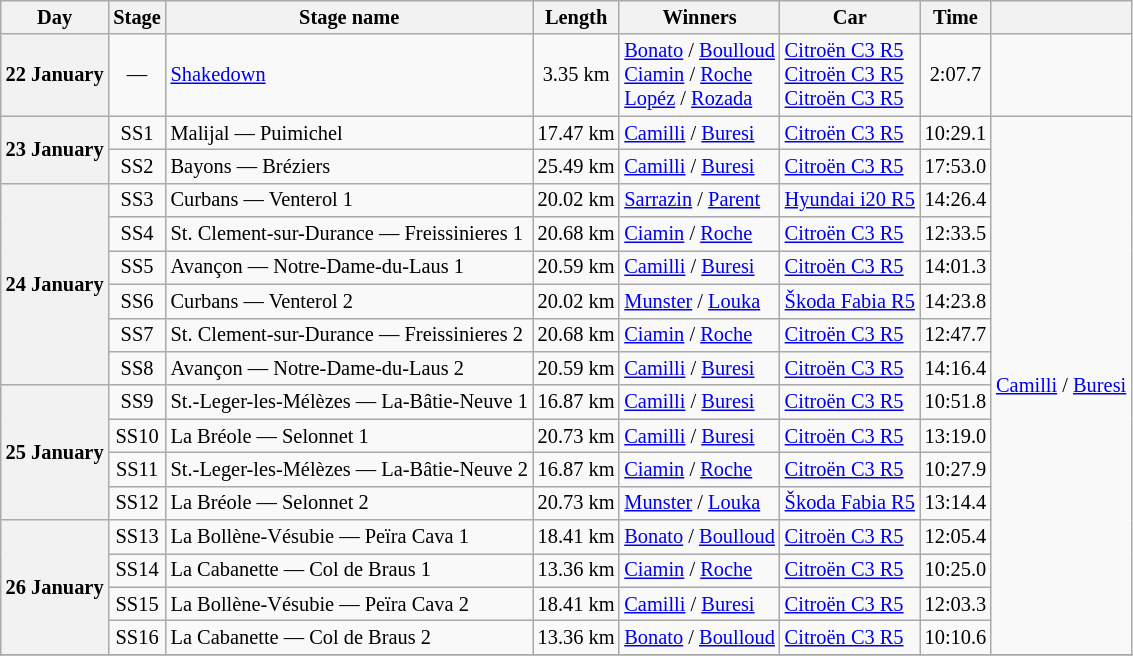<table class="wikitable" style="font-size: 85%;">
<tr>
<th>Day</th>
<th>Stage</th>
<th>Stage name</th>
<th>Length</th>
<th>Winners</th>
<th>Car</th>
<th>Time</th>
<th></th>
</tr>
<tr>
<th nowrap>22 January</th>
<td align="center">—</td>
<td><a href='#'>Shakedown</a></td>
<td align="center">3.35 km</td>
<td nowrap><a href='#'>Bonato</a> / <a href='#'>Boulloud</a><br><a href='#'>Ciamin</a> / <a href='#'>Roche</a><br><a href='#'>Lopéz</a> / <a href='#'>Rozada</a></td>
<td><a href='#'>Citroën C3 R5</a><br><a href='#'>Citroën C3 R5</a><br><a href='#'>Citroën C3 R5</a></td>
<td align="center">2:07.7</td>
<td></td>
</tr>
<tr>
<th rowspan="2">23 January</th>
<td align="center">SS1</td>
<td>Malijal — Puimichel</td>
<td align="center">17.47 km</td>
<td><a href='#'>Camilli</a> / <a href='#'>Buresi</a></td>
<td><a href='#'>Citroën C3 R5</a></td>
<td align="center">10:29.1</td>
<td rowspan="16" nowrap><a href='#'>Camilli</a> / <a href='#'>Buresi</a></td>
</tr>
<tr>
<td align="center">SS2</td>
<td>Bayons — Bréziers</td>
<td align="center">25.49 km</td>
<td><a href='#'>Camilli</a> / <a href='#'>Buresi</a></td>
<td><a href='#'>Citroën C3 R5</a></td>
<td align="center">17:53.0</td>
</tr>
<tr>
<th rowspan="6">24 January</th>
<td align="center">SS3</td>
<td>Curbans — Venterol 1</td>
<td align="center">20.02 km</td>
<td><a href='#'>Sarrazin</a> / <a href='#'>Parent</a></td>
<td nowrap><a href='#'>Hyundai i20 R5</a></td>
<td align="center">14:26.4</td>
</tr>
<tr>
<td align="center">SS4</td>
<td>St. Clement-sur-Durance — Freissinieres 1</td>
<td align="center">20.68 km</td>
<td><a href='#'>Ciamin</a> / <a href='#'>Roche</a></td>
<td><a href='#'>Citroën C3 R5</a></td>
<td align="center">12:33.5</td>
</tr>
<tr>
<td align="center">SS5</td>
<td>Avançon — Notre-Dame-du-Laus 1</td>
<td align="center">20.59 km</td>
<td><a href='#'>Camilli</a> / <a href='#'>Buresi</a></td>
<td><a href='#'>Citroën C3 R5</a></td>
<td align="center">14:01.3</td>
</tr>
<tr>
<td align="center">SS6</td>
<td>Curbans — Venterol 2</td>
<td align="center">20.02 km</td>
<td><a href='#'>Munster</a> / <a href='#'>Louka</a></td>
<td nowrap><a href='#'>Škoda Fabia R5</a></td>
<td align="center">14:23.8</td>
</tr>
<tr>
<td align="center">SS7</td>
<td nowrap>St. Clement-sur-Durance — Freissinieres 2</td>
<td align="center">20.68 km</td>
<td><a href='#'>Ciamin</a> / <a href='#'>Roche</a></td>
<td><a href='#'>Citroën C3 R5</a></td>
<td align="center">12:47.7</td>
</tr>
<tr>
<td align="center">SS8</td>
<td>Avançon — Notre-Dame-du-Laus 2</td>
<td align="center">20.59 km</td>
<td><a href='#'>Camilli</a> / <a href='#'>Buresi</a></td>
<td><a href='#'>Citroën C3 R5</a></td>
<td align="center">14:16.4</td>
</tr>
<tr>
<th rowspan="4">25 January</th>
<td align="center">SS9</td>
<td>St.-Leger-les-Mélèzes — La-Bâtie-Neuve 1</td>
<td align="center">16.87 km</td>
<td><a href='#'>Camilli</a> / <a href='#'>Buresi</a></td>
<td><a href='#'>Citroën C3 R5</a></td>
<td align="center">10:51.8</td>
</tr>
<tr>
<td align="center">SS10</td>
<td>La Bréole — Selonnet 1</td>
<td align="center">20.73 km</td>
<td><a href='#'>Camilli</a> / <a href='#'>Buresi</a></td>
<td><a href='#'>Citroën C3 R5</a></td>
<td align="center">13:19.0</td>
</tr>
<tr>
<td align="center">SS11</td>
<td>St.-Leger-les-Mélèzes — La-Bâtie-Neuve 2</td>
<td align="center">16.87 km</td>
<td><a href='#'>Ciamin</a> / <a href='#'>Roche</a></td>
<td><a href='#'>Citroën C3 R5</a></td>
<td align="center">10:27.9</td>
</tr>
<tr>
<td align="center">SS12</td>
<td>La Bréole — Selonnet 2</td>
<td align="center">20.73 km</td>
<td><a href='#'>Munster</a> / <a href='#'>Louka</a></td>
<td><a href='#'>Škoda Fabia R5</a></td>
<td align="center">13:14.4</td>
</tr>
<tr>
<th rowspan="4">26 January</th>
<td align="center">SS13</td>
<td>La Bollène-Vésubie — Peïra Cava 1</td>
<td align="center">18.41 km</td>
<td><a href='#'>Bonato</a> / <a href='#'>Boulloud</a></td>
<td><a href='#'>Citroën C3 R5</a></td>
<td align="center">12:05.4</td>
</tr>
<tr>
<td align="center">SS14</td>
<td>La Cabanette — Col de Braus 1</td>
<td align="center">13.36 km</td>
<td><a href='#'>Ciamin</a> / <a href='#'>Roche</a></td>
<td><a href='#'>Citroën C3 R5</a></td>
<td align="center">10:25.0</td>
</tr>
<tr>
<td align="center">SS15</td>
<td>La Bollène-Vésubie — Peïra Cava 2</td>
<td align="center">18.41 km</td>
<td><a href='#'>Camilli</a> / <a href='#'>Buresi</a></td>
<td><a href='#'>Citroën C3 R5</a></td>
<td align="center">12:03.3</td>
</tr>
<tr>
<td align="center">SS16</td>
<td nowrap>La Cabanette — Col de Braus 2</td>
<td align="center">13.36 km</td>
<td><a href='#'>Bonato</a> / <a href='#'>Boulloud</a></td>
<td><a href='#'>Citroën C3 R5</a></td>
<td align="center">10:10.6</td>
</tr>
<tr>
</tr>
</table>
